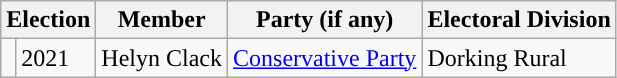<table class="wikitable">
<tr>
<th colspan="2">Election</th>
<th>Member</th>
<th>Party (if any)</th>
<th>Electoral Division</th>
</tr>
<tr>
<td style="background-color: "></td>
<td>2021</td>
<td>Helyn Clack</td>
<td><a href='#'>Conservative Party</a></td>
<td>Dorking Rural</td>
</tr>
</table>
